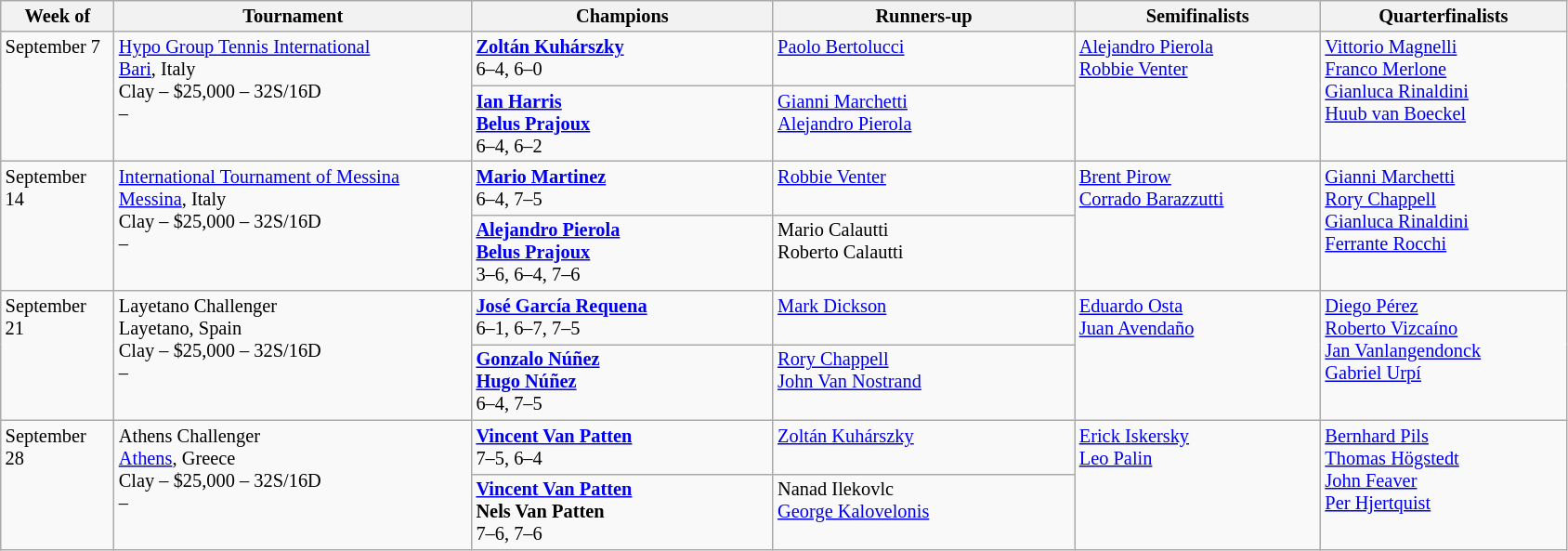<table class="wikitable" style="font-size:85%;">
<tr>
<th width="75">Week of</th>
<th width="250">Tournament</th>
<th width="210">Champions</th>
<th width="210">Runners-up</th>
<th width="170">Semifinalists</th>
<th width="170">Quarterfinalists</th>
</tr>
<tr valign="top">
<td rowspan="2">September 7</td>
<td rowspan="2"><a href='#'>Hypo Group Tennis International</a><br> <a href='#'>Bari</a>, Italy<br>Clay – $25,000 – 32S/16D<br>  – </td>
<td> <strong><a href='#'>Zoltán Kuhárszky</a></strong> <br>6–4, 6–0</td>
<td> <a href='#'>Paolo Bertolucci</a></td>
<td rowspan="2"> <a href='#'>Alejandro Pierola</a> <br>  <a href='#'>Robbie Venter</a></td>
<td rowspan="2"> <a href='#'>Vittorio Magnelli</a> <br>  <a href='#'>Franco Merlone</a> <br> <a href='#'>Gianluca Rinaldini</a> <br>  <a href='#'>Huub van Boeckel</a></td>
</tr>
<tr valign="top">
<td> <strong><a href='#'>Ian Harris</a></strong> <br> <strong><a href='#'>Belus Prajoux</a></strong><br>6–4, 6–2</td>
<td> <a href='#'>Gianni Marchetti</a> <br> <a href='#'>Alejandro Pierola</a></td>
</tr>
<tr valign="top">
<td rowspan="2">September 14</td>
<td rowspan="2"><a href='#'>International Tournament of Messina</a><br> <a href='#'>Messina</a>, Italy<br>Clay – $25,000 – 32S/16D<br>  – </td>
<td> <strong><a href='#'>Mario Martinez</a></strong> <br>6–4, 7–5</td>
<td> <a href='#'>Robbie Venter</a></td>
<td rowspan="2"> <a href='#'>Brent Pirow</a> <br>  <a href='#'>Corrado Barazzutti</a></td>
<td rowspan="2"> <a href='#'>Gianni Marchetti</a> <br>  <a href='#'>Rory Chappell</a> <br> <a href='#'>Gianluca Rinaldini</a> <br>  <a href='#'>Ferrante Rocchi</a></td>
</tr>
<tr valign="top">
<td> <strong><a href='#'>Alejandro Pierola</a></strong> <br> <strong><a href='#'>Belus Prajoux</a></strong><br>3–6, 6–4, 7–6</td>
<td> Mario Calautti <br> Roberto Calautti</td>
</tr>
<tr valign="top">
<td rowspan="2">September 21</td>
<td rowspan="2">Layetano Challenger<br> Layetano, Spain<br>Clay – $25,000 – 32S/16D<br>  – </td>
<td> <strong><a href='#'>José García Requena</a></strong> <br>6–1, 6–7, 7–5</td>
<td> <a href='#'>Mark Dickson</a></td>
<td rowspan="2"> <a href='#'>Eduardo Osta</a> <br>  <a href='#'>Juan Avendaño</a></td>
<td rowspan="2"> <a href='#'>Diego Pérez</a> <br>  <a href='#'>Roberto Vizcaíno</a> <br> <a href='#'>Jan Vanlangendonck</a> <br>  <a href='#'>Gabriel Urpí</a></td>
</tr>
<tr valign="top">
<td> <strong><a href='#'>Gonzalo Núñez</a></strong> <br> <strong><a href='#'>Hugo Núñez</a></strong><br>6–4, 7–5</td>
<td> <a href='#'>Rory Chappell</a> <br> <a href='#'>John Van Nostrand</a></td>
</tr>
<tr valign="top">
<td rowspan="2">September 28</td>
<td rowspan="2">Athens Challenger<br> <a href='#'>Athens</a>, Greece<br>Clay – $25,000 – 32S/16D<br>  – </td>
<td> <strong><a href='#'>Vincent Van Patten</a></strong> <br>7–5, 6–4</td>
<td> <a href='#'>Zoltán Kuhárszky</a></td>
<td rowspan="2"> <a href='#'>Erick Iskersky</a> <br>  <a href='#'>Leo Palin</a></td>
<td rowspan="2"> <a href='#'>Bernhard Pils</a> <br>  <a href='#'>Thomas Högstedt</a> <br> <a href='#'>John Feaver</a> <br>  <a href='#'>Per Hjertquist</a></td>
</tr>
<tr valign="top">
<td> <strong><a href='#'>Vincent Van Patten</a></strong> <br> <strong>Nels Van Patten</strong><br>7–6, 7–6</td>
<td> Nanad Ilekovlc<br> <a href='#'>George Kalovelonis</a></td>
</tr>
</table>
